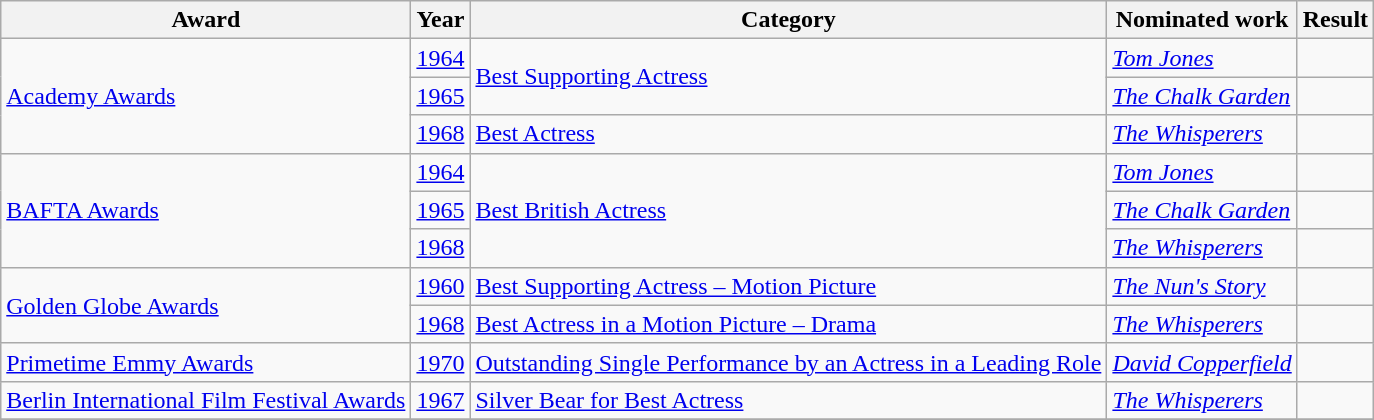<table class="wikitable sortable">
<tr>
<th>Award</th>
<th>Year</th>
<th>Category</th>
<th>Nominated work</th>
<th>Result</th>
</tr>
<tr>
<td rowspan=3><a href='#'>Academy Awards</a></td>
<td><a href='#'>1964</a></td>
<td rowspan=2><a href='#'>Best Supporting Actress</a></td>
<td><em><a href='#'>Tom Jones</a></em></td>
<td></td>
</tr>
<tr>
<td><a href='#'>1965</a></td>
<td><em><a href='#'>The Chalk Garden</a></em></td>
<td></td>
</tr>
<tr>
<td><a href='#'>1968</a></td>
<td><a href='#'>Best Actress</a></td>
<td><em><a href='#'>The Whisperers</a></em></td>
<td></td>
</tr>
<tr>
<td rowspan=3><a href='#'>BAFTA Awards</a></td>
<td><a href='#'>1964</a></td>
<td rowspan=3><a href='#'>Best British Actress</a></td>
<td><em><a href='#'>Tom Jones</a></em></td>
<td></td>
</tr>
<tr>
<td><a href='#'>1965</a></td>
<td><em><a href='#'>The Chalk Garden</a></em></td>
<td></td>
</tr>
<tr>
<td><a href='#'>1968</a></td>
<td><em><a href='#'>The Whisperers</a></em></td>
<td></td>
</tr>
<tr>
<td rowspan=2><a href='#'>Golden Globe Awards</a></td>
<td><a href='#'>1960</a></td>
<td><a href='#'>Best Supporting Actress – Motion Picture</a></td>
<td><em><a href='#'>The Nun's Story</a></em></td>
<td></td>
</tr>
<tr>
<td><a href='#'>1968</a></td>
<td><a href='#'>Best Actress in a Motion Picture – Drama</a></td>
<td><em><a href='#'>The Whisperers</a></em></td>
<td></td>
</tr>
<tr>
<td><a href='#'>Primetime Emmy Awards</a></td>
<td><a href='#'>1970</a></td>
<td><a href='#'>Outstanding Single Performance by an Actress in a Leading Role</a></td>
<td><em><a href='#'>David Copperfield</a></em></td>
<td></td>
</tr>
<tr>
<td><a href='#'>Berlin International Film Festival Awards</a></td>
<td><a href='#'>1967</a></td>
<td><a href='#'>Silver Bear for Best Actress</a></td>
<td><em><a href='#'>The Whisperers</a></em></td>
<td></td>
</tr>
<tr>
</tr>
</table>
